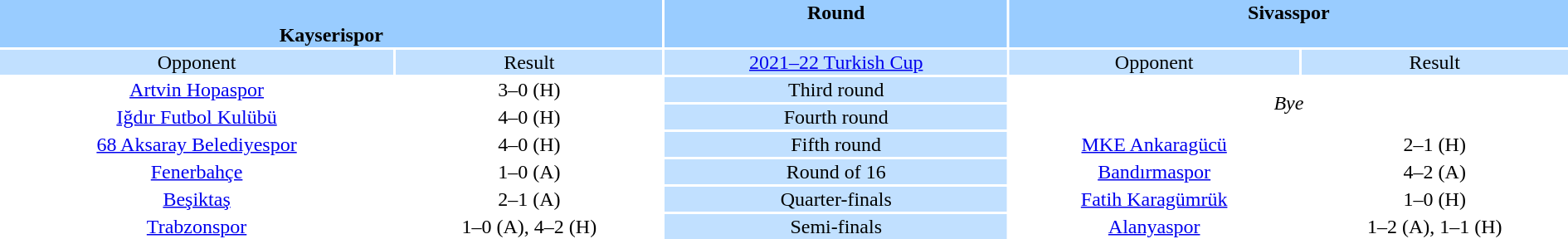<table style="width:100%; text-align:center;">
<tr style="vertical-align:top; background:#9cf;">
<th colspan=2 style="width:1*"><br>Kayserispor</th>
<th><strong>Round</strong></th>
<th colspan=2 style="width:1*">Sivasspor</th>
</tr>
<tr style="vertical-align:top; background:#c1e0ff;">
<td>Opponent</td>
<td>Result</td>
<td style="background:#c1e0ff;"><a href='#'>2021–22 Turkish Cup</a></td>
<td>Opponent</td>
<td>Result</td>
</tr>
<tr>
<td><a href='#'>Artvin Hopaspor</a></td>
<td>3–0  (H)</td>
<td style="background:#c1e0ff;">Third round</td>
<td colspan="2" rowspan="2"><em>Bye</em></td>
</tr>
<tr>
<td><a href='#'>Iğdır Futbol Kulübü</a></td>
<td>4–0 (H)</td>
<td style="background:#c1e0ff;">Fourth round</td>
</tr>
<tr>
<td><a href='#'>68 Aksaray Belediyespor</a></td>
<td>4–0 (H)</td>
<td style="background:#c1e0ff;">Fifth round</td>
<td><a href='#'>MKE Ankaragücü</a></td>
<td>2–1 (H)</td>
</tr>
<tr>
<td><a href='#'>Fenerbahçe</a></td>
<td>1–0 (A)</td>
<td style="background:#c1e0ff;">Round of 16</td>
<td><a href='#'>Bandırmaspor</a></td>
<td>4–2 (A)</td>
</tr>
<tr>
<td><a href='#'>Beşiktaş</a></td>
<td>2–1 (A)</td>
<td style="background:#c1e0ff;">Quarter-finals</td>
<td><a href='#'>Fatih Karagümrük</a></td>
<td>1–0 (H)</td>
</tr>
<tr>
<td rowspan=2><a href='#'>Trabzonspor</a></td>
<td>1–0 (A), 4–2 (H)</td>
<td style="background:#c1e0ff;" rowspan="2">Semi-finals</td>
<td rowspan=2><a href='#'>Alanyaspor</a></td>
<td>1–2 (A), 1–1 (H)</td>
</tr>
</table>
